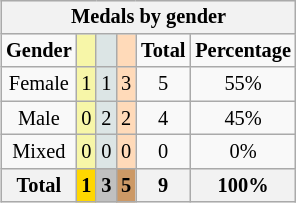<table class=wikitable style="font-size:85%; float:right;text-align:center">
<tr bgcolor=EFEFEF>
<th colspan=6>Medals by gender</th>
</tr>
<tr>
<td><strong>Gender</strong></td>
<td bgcolor=F7F6A8></td>
<td bgcolor=DCE5E5></td>
<td bgcolor=FFDAB9></td>
<td><strong>Total</strong></td>
<td><strong>Percentage</strong></td>
</tr>
<tr>
<td>Female</td>
<td bgcolor=F7F6A8>1</td>
<td bgcolor=DCE5E5>1</td>
<td bgcolor=FFDAB9>3</td>
<td>5</td>
<td>55%</td>
</tr>
<tr>
<td>Male</td>
<td bgcolor=F7F6A8>0</td>
<td bgcolor=DCE5E5>2</td>
<td bgcolor=FFDAB9>2</td>
<td>4</td>
<td>45%</td>
</tr>
<tr>
<td>Mixed</td>
<td bgcolor=F7F6A8>0</td>
<td bgcolor=DCE5E5>0</td>
<td bgcolor=FFDAB9>0</td>
<td>0</td>
<td>0%</td>
</tr>
<tr>
<th>Total</th>
<th style="background:gold;">1</th>
<th style="background:silver;">3</th>
<th style="background:#c96;">5</th>
<th>9</th>
<th>100%</th>
</tr>
</table>
